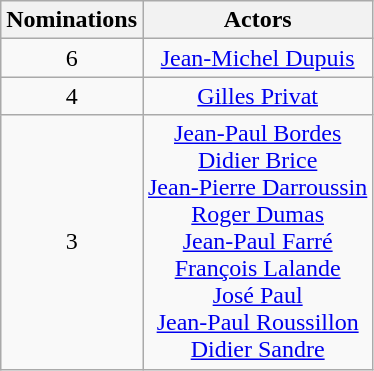<table class="wikitable" style="text-align:center;">
<tr>
<th scope="col" width="55">Nominations</th>
<th scope="col" align="center">Actors</th>
</tr>
<tr>
<td style="text-align:center">6</td>
<td><a href='#'>Jean-Michel Dupuis</a></td>
</tr>
<tr>
<td style="text-align:center">4</td>
<td><a href='#'>Gilles Privat</a></td>
</tr>
<tr>
<td style="text-align:center">3</td>
<td><a href='#'>Jean-Paul Bordes</a><br><a href='#'>Didier Brice</a><br><a href='#'>Jean-Pierre Darroussin</a><br><a href='#'>Roger Dumas</a><br><a href='#'>Jean-Paul Farré</a><br><a href='#'>François Lalande</a><br><a href='#'>José Paul</a><br><a href='#'>Jean-Paul Roussillon</a><br><a href='#'>Didier Sandre</a></td>
</tr>
</table>
